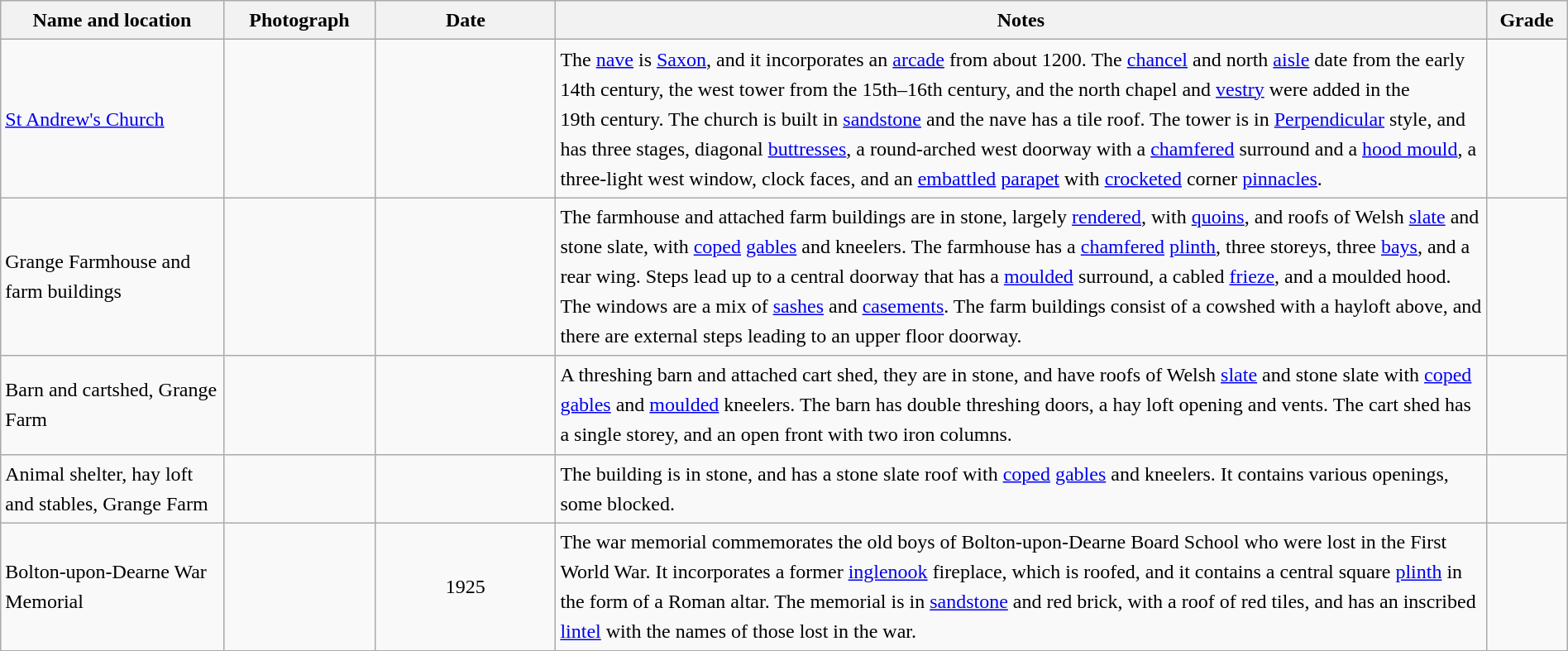<table class="wikitable sortable plainrowheaders" style="width:100%; border:0; text-align:left; line-height:150%;">
<tr>
<th scope="col"  style="width:150px">Name and location</th>
<th scope="col"  style="width:100px" class="unsortable">Photograph</th>
<th scope="col"  style="width:120px">Date</th>
<th scope="col"  style="width:650px" class="unsortable">Notes</th>
<th scope="col"  style="width:50px">Grade</th>
</tr>
<tr>
<td><a href='#'>St Andrew's Church</a><br><small></small></td>
<td></td>
<td align="center"></td>
<td>The <a href='#'>nave</a> is <a href='#'>Saxon</a>, and it incorporates an <a href='#'>arcade</a> from about 1200.  The <a href='#'>chancel</a> and north <a href='#'>aisle</a> date from the early 14th century, the west tower from the 15th–16th century, and the north chapel and <a href='#'>vestry</a> were added in the 19th century.   The church is built in <a href='#'>sandstone</a> and the nave has a tile roof.  The tower is in <a href='#'>Perpendicular</a> style, and has three stages, diagonal <a href='#'>buttresses</a>, a round-arched west doorway with a <a href='#'>chamfered</a> surround and a <a href='#'>hood mould</a>, a three-light west window, clock faces, and an <a href='#'>embattled</a> <a href='#'>parapet</a> with <a href='#'>crocketed</a> corner <a href='#'>pinnacles</a>.</td>
<td align="center" ></td>
</tr>
<tr>
<td>Grange Farmhouse and farm buildings<br><small></small></td>
<td></td>
<td align="center"></td>
<td>The farmhouse and attached farm buildings are in stone, largely <a href='#'>rendered</a>, with <a href='#'>quoins</a>, and roofs of Welsh <a href='#'>slate</a> and stone slate, with <a href='#'>coped</a> <a href='#'>gables</a> and kneelers.  The farmhouse has a <a href='#'>chamfered</a> <a href='#'>plinth</a>, three storeys, three <a href='#'>bays</a>, and a rear wing.  Steps lead up to a central doorway that has a <a href='#'>moulded</a> surround, a cabled <a href='#'>frieze</a>, and a moulded hood.  The windows are a mix of <a href='#'>sashes</a> and <a href='#'>casements</a>.  The farm buildings consist of a cowshed with a hayloft above, and there are external steps leading to an upper floor doorway.</td>
<td align="center" ></td>
</tr>
<tr>
<td>Barn and cartshed, Grange Farm<br><small></small></td>
<td></td>
<td align="center"></td>
<td>A threshing barn and attached cart shed, they are in stone, and have roofs of Welsh <a href='#'>slate</a> and stone slate with <a href='#'>coped</a> <a href='#'>gables</a> and <a href='#'>moulded</a> kneelers.  The barn has double threshing doors, a hay loft opening and vents.  The cart shed has a single storey, and an open front with two iron columns.</td>
<td align="center" ></td>
</tr>
<tr>
<td>Animal shelter, hay loft and stables, Grange Farm<br><small></small></td>
<td></td>
<td align="center"></td>
<td>The building is in stone, and has a stone slate roof with <a href='#'>coped</a> <a href='#'>gables</a> and kneelers.  It contains various openings, some blocked.</td>
<td align="center" ></td>
</tr>
<tr>
<td>Bolton-upon-Dearne War Memorial<br><small></small></td>
<td></td>
<td align="center">1925</td>
<td>The war memorial commemorates the old boys of Bolton-upon-Dearne Board School who were lost in the First World War.  It incorporates a former <a href='#'>inglenook</a> fireplace, which is roofed, and it contains a central square <a href='#'>plinth</a> in the form of a Roman altar.  The memorial is in <a href='#'>sandstone</a> and red brick, with a roof of red tiles, and has an inscribed <a href='#'>lintel</a> with the names of those lost in the war.</td>
<td align="center" ></td>
</tr>
<tr>
</tr>
</table>
